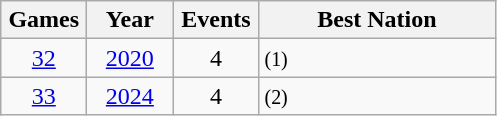<table class=wikitable>
<tr>
<th width=50>Games</th>
<th width=50>Year</th>
<th width=50>Events</th>
<th width=150>Best Nation</th>
</tr>
<tr>
<td align=center><a href='#'>32</a></td>
<td align=center><a href='#'>2020</a></td>
<td align=center>4</td>
<td> <small>(1)</small></td>
</tr>
<tr>
<td align=center><a href='#'>33</a></td>
<td align=center><a href='#'>2024</a></td>
<td align=center>4</td>
<td> <small>(2)</small></td>
</tr>
</table>
